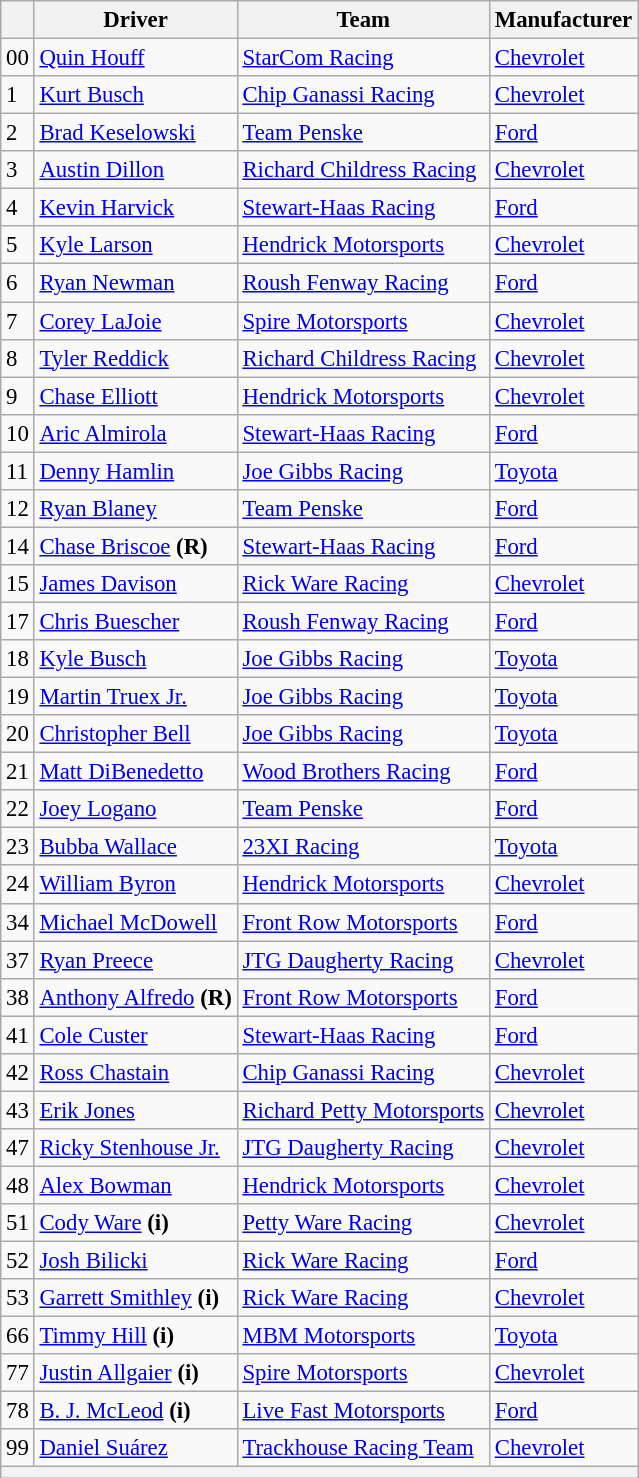<table class="wikitable" style="font-size:95%">
<tr>
<th></th>
<th>Driver</th>
<th>Team</th>
<th>Manufacturer</th>
</tr>
<tr>
<td>00</td>
<td><a href='#'>Quin Houff</a></td>
<td><a href='#'>StarCom Racing</a></td>
<td><a href='#'>Chevrolet</a></td>
</tr>
<tr>
<td>1</td>
<td><a href='#'>Kurt Busch</a></td>
<td><a href='#'>Chip Ganassi Racing</a></td>
<td><a href='#'>Chevrolet</a></td>
</tr>
<tr>
<td>2</td>
<td><a href='#'>Brad Keselowski</a></td>
<td><a href='#'>Team Penske</a></td>
<td><a href='#'>Ford</a></td>
</tr>
<tr>
<td>3</td>
<td><a href='#'>Austin Dillon</a></td>
<td><a href='#'>Richard Childress Racing</a></td>
<td><a href='#'>Chevrolet</a></td>
</tr>
<tr>
<td>4</td>
<td><a href='#'>Kevin Harvick</a></td>
<td><a href='#'>Stewart-Haas Racing</a></td>
<td><a href='#'>Ford</a></td>
</tr>
<tr>
<td>5</td>
<td><a href='#'>Kyle Larson</a></td>
<td><a href='#'>Hendrick Motorsports</a></td>
<td><a href='#'>Chevrolet</a></td>
</tr>
<tr>
<td>6</td>
<td><a href='#'>Ryan Newman</a></td>
<td><a href='#'>Roush Fenway Racing</a></td>
<td><a href='#'>Ford</a></td>
</tr>
<tr>
<td>7</td>
<td><a href='#'>Corey LaJoie</a></td>
<td><a href='#'>Spire Motorsports</a></td>
<td><a href='#'>Chevrolet</a></td>
</tr>
<tr>
<td>8</td>
<td><a href='#'>Tyler Reddick</a></td>
<td><a href='#'>Richard Childress Racing</a></td>
<td><a href='#'>Chevrolet</a></td>
</tr>
<tr>
<td>9</td>
<td><a href='#'>Chase Elliott</a></td>
<td><a href='#'>Hendrick Motorsports</a></td>
<td><a href='#'>Chevrolet</a></td>
</tr>
<tr>
<td>10</td>
<td><a href='#'>Aric Almirola</a></td>
<td><a href='#'>Stewart-Haas Racing</a></td>
<td><a href='#'>Ford</a></td>
</tr>
<tr>
<td>11</td>
<td><a href='#'>Denny Hamlin</a></td>
<td><a href='#'>Joe Gibbs Racing</a></td>
<td><a href='#'>Toyota</a></td>
</tr>
<tr>
<td>12</td>
<td><a href='#'>Ryan Blaney</a></td>
<td><a href='#'>Team Penske</a></td>
<td><a href='#'>Ford</a></td>
</tr>
<tr>
<td>14</td>
<td><a href='#'>Chase Briscoe</a> <strong>(R)</strong></td>
<td><a href='#'>Stewart-Haas Racing</a></td>
<td><a href='#'>Ford</a></td>
</tr>
<tr>
<td>15</td>
<td><a href='#'>James Davison</a></td>
<td><a href='#'>Rick Ware Racing</a></td>
<td><a href='#'>Chevrolet</a></td>
</tr>
<tr>
<td>17</td>
<td><a href='#'>Chris Buescher</a></td>
<td><a href='#'>Roush Fenway Racing</a></td>
<td><a href='#'>Ford</a></td>
</tr>
<tr>
<td>18</td>
<td><a href='#'>Kyle Busch</a></td>
<td><a href='#'>Joe Gibbs Racing</a></td>
<td><a href='#'>Toyota</a></td>
</tr>
<tr>
<td>19</td>
<td><a href='#'>Martin Truex Jr.</a></td>
<td><a href='#'>Joe Gibbs Racing</a></td>
<td><a href='#'>Toyota</a></td>
</tr>
<tr>
<td>20</td>
<td><a href='#'>Christopher Bell</a></td>
<td><a href='#'>Joe Gibbs Racing</a></td>
<td><a href='#'>Toyota</a></td>
</tr>
<tr>
<td>21</td>
<td><a href='#'>Matt DiBenedetto</a></td>
<td><a href='#'>Wood Brothers Racing</a></td>
<td><a href='#'>Ford</a></td>
</tr>
<tr>
<td>22</td>
<td><a href='#'>Joey Logano</a></td>
<td><a href='#'>Team Penske</a></td>
<td><a href='#'>Ford</a></td>
</tr>
<tr>
<td>23</td>
<td><a href='#'>Bubba Wallace</a></td>
<td><a href='#'>23XI Racing</a></td>
<td><a href='#'>Toyota</a></td>
</tr>
<tr>
<td>24</td>
<td><a href='#'>William Byron</a></td>
<td><a href='#'>Hendrick Motorsports</a></td>
<td><a href='#'>Chevrolet</a></td>
</tr>
<tr>
<td>34</td>
<td><a href='#'>Michael McDowell</a></td>
<td><a href='#'>Front Row Motorsports</a></td>
<td><a href='#'>Ford</a></td>
</tr>
<tr>
<td>37</td>
<td><a href='#'>Ryan Preece</a></td>
<td><a href='#'>JTG Daugherty Racing</a></td>
<td><a href='#'>Chevrolet</a></td>
</tr>
<tr>
<td>38</td>
<td><a href='#'>Anthony Alfredo</a> <strong>(R)</strong></td>
<td><a href='#'>Front Row Motorsports</a></td>
<td><a href='#'>Ford</a></td>
</tr>
<tr>
<td>41</td>
<td><a href='#'>Cole Custer</a></td>
<td><a href='#'>Stewart-Haas Racing</a></td>
<td><a href='#'>Ford</a></td>
</tr>
<tr>
<td>42</td>
<td><a href='#'>Ross Chastain</a></td>
<td><a href='#'>Chip Ganassi Racing</a></td>
<td><a href='#'>Chevrolet</a></td>
</tr>
<tr>
<td>43</td>
<td><a href='#'>Erik Jones</a></td>
<td><a href='#'>Richard Petty Motorsports</a></td>
<td><a href='#'>Chevrolet</a></td>
</tr>
<tr>
<td>47</td>
<td><a href='#'>Ricky Stenhouse Jr.</a></td>
<td><a href='#'>JTG Daugherty Racing</a></td>
<td><a href='#'>Chevrolet</a></td>
</tr>
<tr>
<td>48</td>
<td><a href='#'>Alex Bowman</a></td>
<td><a href='#'>Hendrick Motorsports</a></td>
<td><a href='#'>Chevrolet</a></td>
</tr>
<tr>
<td>51</td>
<td><a href='#'>Cody Ware</a> <strong>(i)</strong></td>
<td><a href='#'>Petty Ware Racing</a></td>
<td><a href='#'>Chevrolet</a></td>
</tr>
<tr>
<td>52</td>
<td><a href='#'>Josh Bilicki</a></td>
<td><a href='#'>Rick Ware Racing</a></td>
<td><a href='#'>Ford</a></td>
</tr>
<tr>
<td>53</td>
<td><a href='#'>Garrett Smithley</a> <strong>(i)</strong></td>
<td><a href='#'>Rick Ware Racing</a></td>
<td><a href='#'>Chevrolet</a></td>
</tr>
<tr>
<td>66</td>
<td><a href='#'>Timmy Hill</a> <strong>(i)</strong></td>
<td><a href='#'>MBM Motorsports</a></td>
<td><a href='#'>Toyota</a></td>
</tr>
<tr>
<td>77</td>
<td><a href='#'>Justin Allgaier</a> <strong>(i)</strong></td>
<td><a href='#'>Spire Motorsports</a></td>
<td><a href='#'>Chevrolet</a></td>
</tr>
<tr>
<td>78</td>
<td><a href='#'>B. J. McLeod</a> <strong>(i)</strong></td>
<td><a href='#'>Live Fast Motorsports</a></td>
<td><a href='#'>Ford</a></td>
</tr>
<tr>
<td>99</td>
<td><a href='#'>Daniel Suárez</a></td>
<td><a href='#'>Trackhouse Racing Team</a></td>
<td><a href='#'>Chevrolet</a></td>
</tr>
<tr>
<th colspan="4"></th>
</tr>
</table>
